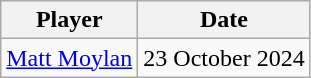<table class="wikitable">
<tr>
<th>Player</th>
<th>Date</th>
</tr>
<tr>
<td> <a href='#'>Matt Moylan</a></td>
<td>23 October 2024</td>
</tr>
</table>
